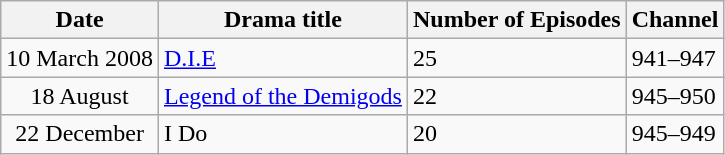<table class="wikitable">
<tr>
<th>Date</th>
<th>Drama title</th>
<th>Number of Episodes</th>
<th>Channel</th>
</tr>
<tr>
<td align="center">10 March 2008</td>
<td><a href='#'>D.I.E</a></td>
<td>25</td>
<td>941–947</td>
</tr>
<tr>
<td align="center">18 August</td>
<td><a href='#'>Legend of the Demigods</a></td>
<td>22</td>
<td>945–950</td>
</tr>
<tr>
<td align="center">22 December</td>
<td>I Do</td>
<td>20</td>
<td>945–949</td>
</tr>
</table>
